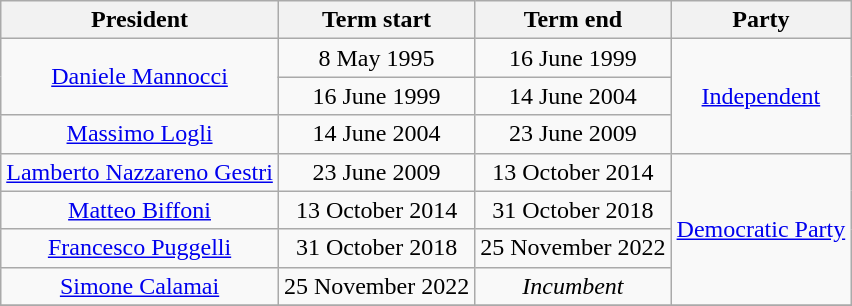<table class="wikitable" style="text-align:center;" style="font-size: 85%">
<tr>
<th>President</th>
<th>Term start</th>
<th>Term end</th>
<th>Party</th>
</tr>
<tr>
<td rowspan=2><a href='#'>Daniele Mannocci</a></td>
<td align=center>8 May 1995</td>
<td align=center>16 June 1999</td>
<td rowspan="3"><a href='#'>Independent</a></td>
</tr>
<tr>
<td align=center>16 June 1999</td>
<td align=center>14 June 2004</td>
</tr>
<tr>
<td><a href='#'>Massimo Logli</a></td>
<td align=center>14 June 2004</td>
<td align=center>23 June 2009</td>
</tr>
<tr>
<td><a href='#'>Lamberto Nazzareno Gestri</a></td>
<td align=center>23 June 2009</td>
<td align=center>13 October 2014</td>
<td rowspan="4"><a href='#'>Democratic Party</a></td>
</tr>
<tr>
<td><a href='#'>Matteo Biffoni</a></td>
<td align=center>13 October 2014</td>
<td align=center>31 October 2018</td>
</tr>
<tr>
<td><a href='#'>Francesco Puggelli</a></td>
<td align=center>31 October 2018</td>
<td align=center>25 November 2022</td>
</tr>
<tr>
<td><a href='#'>Simone Calamai</a></td>
<td align=center>25 November 2022</td>
<td align=center><em>Incumbent</em></td>
</tr>
<tr>
</tr>
</table>
